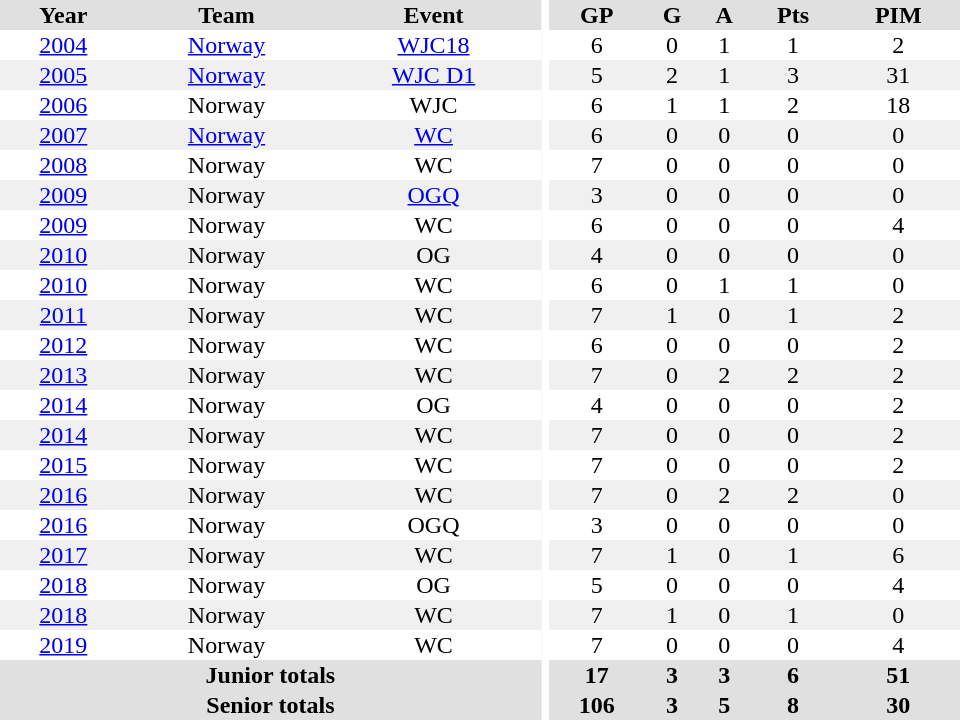<table border="0" cellpadding="1" cellspacing="0" style="text-align:center; width:40em">
<tr bgcolor="#e0e0e0">
<th>Year</th>
<th>Team</th>
<th>Event</th>
<th rowspan="99" bgcolor="#ffffff"></th>
<th>GP</th>
<th>G</th>
<th>A</th>
<th>Pts</th>
<th>PIM</th>
</tr>
<tr>
<td><a href='#'>2004</a></td>
<td><a href='#'>Norway</a></td>
<td><a href='#'>WJC18</a></td>
<td>6</td>
<td>0</td>
<td>1</td>
<td>1</td>
<td>2</td>
</tr>
<tr bgcolor="#f0f0f0">
<td><a href='#'>2005</a></td>
<td><a href='#'>Norway</a></td>
<td><a href='#'>WJC D1</a></td>
<td>5</td>
<td>2</td>
<td>1</td>
<td>3</td>
<td>31</td>
</tr>
<tr>
<td><a href='#'>2006</a></td>
<td>Norway</td>
<td>WJC</td>
<td>6</td>
<td>1</td>
<td>1</td>
<td>2</td>
<td>18</td>
</tr>
<tr bgcolor="#f0f0f0">
<td><a href='#'>2007</a></td>
<td><a href='#'>Norway</a></td>
<td><a href='#'>WC</a></td>
<td>6</td>
<td>0</td>
<td>0</td>
<td>0</td>
<td>0</td>
</tr>
<tr>
<td><a href='#'>2008</a></td>
<td>Norway</td>
<td>WC</td>
<td>7</td>
<td>0</td>
<td>0</td>
<td>0</td>
<td>0</td>
</tr>
<tr bgcolor="#f0f0f0">
<td><a href='#'>2009</a></td>
<td>Norway</td>
<td><a href='#'>OGQ</a></td>
<td>3</td>
<td>0</td>
<td>0</td>
<td>0</td>
<td>0</td>
</tr>
<tr>
<td><a href='#'>2009</a></td>
<td>Norway</td>
<td>WC</td>
<td>6</td>
<td>0</td>
<td>0</td>
<td>0</td>
<td>4</td>
</tr>
<tr bgcolor="#f0f0f0">
<td><a href='#'>2010</a></td>
<td>Norway</td>
<td>OG</td>
<td>4</td>
<td>0</td>
<td>0</td>
<td>0</td>
<td>0</td>
</tr>
<tr>
<td><a href='#'>2010</a></td>
<td>Norway</td>
<td>WC</td>
<td>6</td>
<td>0</td>
<td>1</td>
<td>1</td>
<td>0</td>
</tr>
<tr bgcolor="#f0f0f0">
<td><a href='#'>2011</a></td>
<td>Norway</td>
<td>WC</td>
<td>7</td>
<td>1</td>
<td>0</td>
<td>1</td>
<td>2</td>
</tr>
<tr>
<td><a href='#'>2012</a></td>
<td>Norway</td>
<td>WC</td>
<td>6</td>
<td>0</td>
<td>0</td>
<td>0</td>
<td>2</td>
</tr>
<tr bgcolor="#f0f0f0">
<td><a href='#'>2013</a></td>
<td>Norway</td>
<td>WC</td>
<td>7</td>
<td>0</td>
<td>2</td>
<td>2</td>
<td>2</td>
</tr>
<tr>
<td><a href='#'>2014</a></td>
<td>Norway</td>
<td>OG</td>
<td>4</td>
<td>0</td>
<td>0</td>
<td>0</td>
<td>2</td>
</tr>
<tr bgcolor="#f0f0f0">
<td><a href='#'>2014</a></td>
<td>Norway</td>
<td>WC</td>
<td>7</td>
<td>0</td>
<td>0</td>
<td>0</td>
<td>2</td>
</tr>
<tr>
<td><a href='#'>2015</a></td>
<td>Norway</td>
<td>WC</td>
<td>7</td>
<td>0</td>
<td>0</td>
<td>0</td>
<td>2</td>
</tr>
<tr bgcolor="#f0f0f0">
<td><a href='#'>2016</a></td>
<td>Norway</td>
<td>WC</td>
<td>7</td>
<td>0</td>
<td>2</td>
<td>2</td>
<td>0</td>
</tr>
<tr>
<td><a href='#'>2016</a></td>
<td>Norway</td>
<td>OGQ</td>
<td>3</td>
<td>0</td>
<td>0</td>
<td>0</td>
<td>0</td>
</tr>
<tr bgcolor="#f0f0f0">
<td><a href='#'>2017</a></td>
<td>Norway</td>
<td>WC</td>
<td>7</td>
<td>1</td>
<td>0</td>
<td>1</td>
<td>6</td>
</tr>
<tr>
<td><a href='#'>2018</a></td>
<td>Norway</td>
<td>OG</td>
<td>5</td>
<td>0</td>
<td>0</td>
<td>0</td>
<td>4</td>
</tr>
<tr bgcolor="#f0f0f0">
<td><a href='#'>2018</a></td>
<td>Norway</td>
<td>WC</td>
<td>7</td>
<td>1</td>
<td>0</td>
<td>1</td>
<td>0</td>
</tr>
<tr>
<td><a href='#'>2019</a></td>
<td>Norway</td>
<td>WC</td>
<td>7</td>
<td>0</td>
<td>0</td>
<td>0</td>
<td>4</td>
</tr>
<tr bgcolor="#e0e0e0">
<th colspan="3">Junior totals</th>
<th>17</th>
<th>3</th>
<th>3</th>
<th>6</th>
<th>51</th>
</tr>
<tr bgcolor="#e0e0e0">
<th colspan="3">Senior totals</th>
<th>106</th>
<th>3</th>
<th>5</th>
<th>8</th>
<th>30</th>
</tr>
</table>
